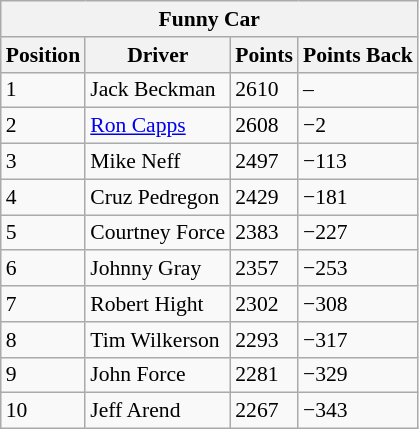<table class="wikitable" style="font-size:90%;">
<tr>
<th colspan="4">Funny Car</th>
</tr>
<tr>
<th>Position</th>
<th>Driver</th>
<th>Points</th>
<th>Points Back</th>
</tr>
<tr>
<td>1</td>
<td>Jack Beckman</td>
<td>2610</td>
<td>–</td>
</tr>
<tr>
<td>2</td>
<td><a href='#'>Ron Capps</a></td>
<td>2608</td>
<td>−2</td>
</tr>
<tr>
<td>3</td>
<td>Mike Neff</td>
<td>2497</td>
<td>−113</td>
</tr>
<tr>
<td>4</td>
<td>Cruz Pedregon</td>
<td>2429</td>
<td>−181</td>
</tr>
<tr>
<td>5</td>
<td>Courtney Force</td>
<td>2383</td>
<td>−227</td>
</tr>
<tr>
<td>6</td>
<td>Johnny Gray</td>
<td>2357</td>
<td>−253</td>
</tr>
<tr>
<td>7</td>
<td>Robert Hight</td>
<td>2302</td>
<td>−308</td>
</tr>
<tr>
<td>8</td>
<td>Tim Wilkerson</td>
<td>2293</td>
<td>−317</td>
</tr>
<tr>
<td>9</td>
<td>John Force</td>
<td>2281</td>
<td>−329</td>
</tr>
<tr>
<td>10</td>
<td>Jeff Arend</td>
<td>2267</td>
<td>−343</td>
</tr>
</table>
